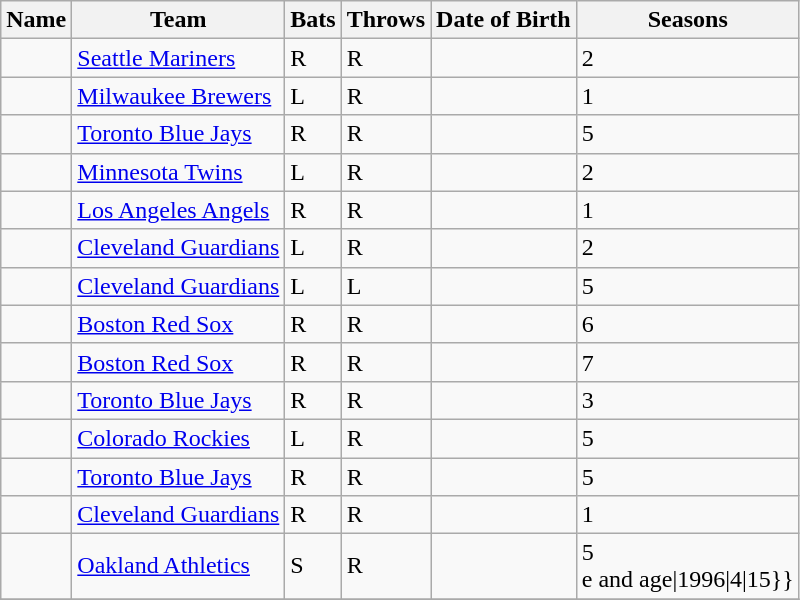<table class="wikitable sortable collapsible collapsed">
<tr>
<th>Name</th>
<th>Team</th>
<th>Bats</th>
<th>Throws</th>
<th>Date of Birth</th>
<th>Seasons</th>
</tr>
<tr>
<td></td>
<td><a href='#'>Seattle Mariners</a></td>
<td>R</td>
<td>R</td>
<td></td>
<td>2</td>
</tr>
<tr>
<td></td>
<td><a href='#'>Milwaukee Brewers</a></td>
<td>L</td>
<td>R</td>
<td></td>
<td>1</td>
</tr>
<tr>
<td></td>
<td><a href='#'>Toronto Blue Jays</a></td>
<td>R</td>
<td>R</td>
<td></td>
<td>5</td>
</tr>
<tr>
<td></td>
<td><a href='#'>Minnesota Twins</a></td>
<td>L</td>
<td>R</td>
<td></td>
<td>2</td>
</tr>
<tr>
<td></td>
<td><a href='#'>Los Angeles Angels</a></td>
<td>R</td>
<td>R</td>
<td></td>
<td>1</td>
</tr>
<tr>
<td></td>
<td><a href='#'>Cleveland Guardians</a></td>
<td>L</td>
<td>R</td>
<td></td>
<td>2</td>
</tr>
<tr>
<td></td>
<td><a href='#'>Cleveland Guardians</a></td>
<td>L</td>
<td>L</td>
<td></td>
<td>5</td>
</tr>
<tr>
<td></td>
<td><a href='#'>Boston Red Sox</a></td>
<td>R</td>
<td>R</td>
<td></td>
<td>6</td>
</tr>
<tr>
<td></td>
<td><a href='#'>Boston Red Sox</a></td>
<td>R</td>
<td>R</td>
<td></td>
<td>7</td>
</tr>
<tr>
<td></td>
<td><a href='#'>Toronto Blue Jays</a></td>
<td>R</td>
<td>R</td>
<td></td>
<td>3</td>
</tr>
<tr>
<td></td>
<td><a href='#'>Colorado Rockies</a></td>
<td>L</td>
<td>R</td>
<td></td>
<td>5</td>
</tr>
<tr>
<td></td>
<td><a href='#'>Toronto Blue Jays</a></td>
<td>R</td>
<td>R</td>
<td></td>
<td>5</td>
</tr>
<tr>
<td></td>
<td><a href='#'>Cleveland Guardians</a></td>
<td>R</td>
<td>R</td>
<td></td>
<td>1</td>
</tr>
<tr>
<td></td>
<td><a href='#'>Oakland Athletics</a></td>
<td>S</td>
<td>R</td>
<td></td>
<td>5<br>e and age|1996|4|15}}</td>
</tr>
<tr>
</tr>
</table>
